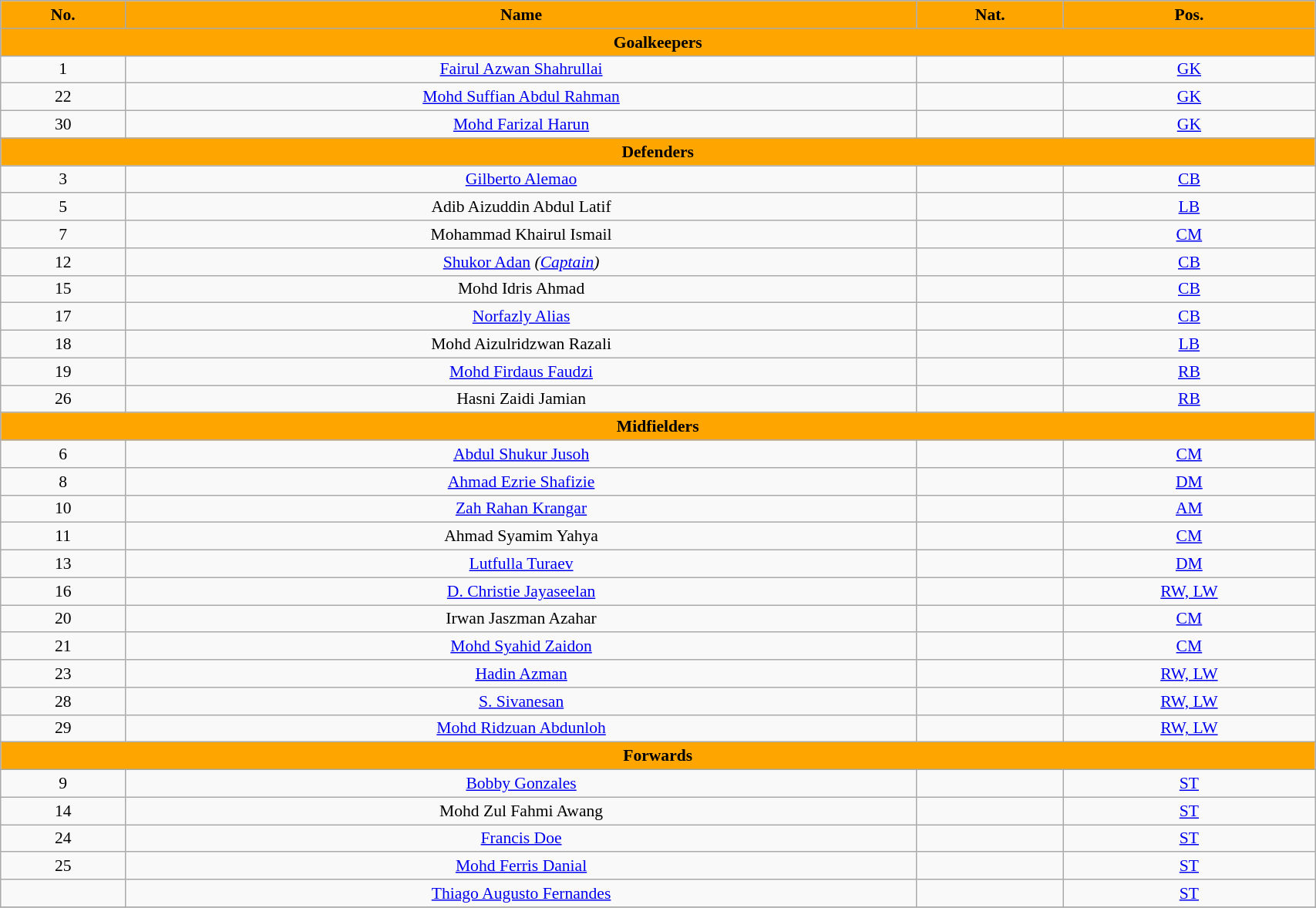<table class="wikitable sortable"  style="text-align:center; font-size:90%; width:90%;">
<tr>
<th style="background:orange; color:black; text-align:center;">No.</th>
<th style="background:orange; color:black; text-align:center;">Name</th>
<th style="background:orange; color:black; text-align:center;">Nat.</th>
<th style="background:orange; color:black; text-align:center;">Pos.</th>
</tr>
<tr>
<th colspan="4"  style="background:orange; color:black; text-align:center;">Goalkeepers</th>
</tr>
<tr>
<td>1</td>
<td><a href='#'>Fairul Azwan Shahrullai</a></td>
<td></td>
<td><a href='#'>GK</a></td>
</tr>
<tr>
<td>22</td>
<td><a href='#'>Mohd Suffian Abdul Rahman</a></td>
<td></td>
<td><a href='#'>GK</a></td>
</tr>
<tr>
<td>30</td>
<td><a href='#'>Mohd Farizal Harun</a></td>
<td></td>
<td><a href='#'>GK</a></td>
</tr>
<tr>
<th colspan="4"  style="background:orange; color:black; text-align:center;">Defenders</th>
</tr>
<tr>
<td>3</td>
<td><a href='#'>Gilberto Alemao</a></td>
<td></td>
<td><a href='#'>CB</a></td>
</tr>
<tr>
<td>5</td>
<td>Adib Aizuddin Abdul Latif</td>
<td></td>
<td><a href='#'>LB</a></td>
</tr>
<tr>
<td>7</td>
<td>Mohammad Khairul Ismail</td>
<td></td>
<td><a href='#'>CM</a></td>
</tr>
<tr>
<td>12</td>
<td><a href='#'>Shukor Adan</a> <em>(<a href='#'>Captain</a>)</em></td>
<td></td>
<td><a href='#'>CB</a></td>
</tr>
<tr>
<td>15</td>
<td>Mohd Idris Ahmad</td>
<td></td>
<td><a href='#'>CB</a></td>
</tr>
<tr>
<td>17</td>
<td><a href='#'>Norfazly Alias</a></td>
<td></td>
<td><a href='#'>CB</a></td>
</tr>
<tr>
<td>18</td>
<td>Mohd Aizulridzwan Razali</td>
<td></td>
<td><a href='#'>LB</a></td>
</tr>
<tr>
<td>19</td>
<td><a href='#'>Mohd Firdaus Faudzi</a></td>
<td></td>
<td><a href='#'>RB</a></td>
</tr>
<tr>
<td>26</td>
<td>Hasni Zaidi Jamian</td>
<td></td>
<td><a href='#'>RB</a></td>
</tr>
<tr>
<th colspan="4"  style="background:orange; color:black; text-align:center;">Midfielders</th>
</tr>
<tr>
<td>6</td>
<td><a href='#'>Abdul Shukur Jusoh</a></td>
<td></td>
<td><a href='#'>CM</a></td>
</tr>
<tr>
<td>8</td>
<td><a href='#'>Ahmad Ezrie Shafizie</a></td>
<td></td>
<td><a href='#'>DM</a></td>
</tr>
<tr>
<td>10</td>
<td><a href='#'>Zah Rahan Krangar</a></td>
<td></td>
<td><a href='#'>AM</a></td>
</tr>
<tr>
<td>11</td>
<td>Ahmad Syamim Yahya</td>
<td></td>
<td><a href='#'>CM</a></td>
</tr>
<tr>
<td>13</td>
<td><a href='#'>Lutfulla Turaev</a></td>
<td></td>
<td><a href='#'>DM</a></td>
</tr>
<tr>
<td>16</td>
<td><a href='#'>D. Christie Jayaseelan</a></td>
<td></td>
<td><a href='#'>RW, LW</a></td>
</tr>
<tr>
<td>20</td>
<td>Irwan Jaszman Azahar</td>
<td></td>
<td><a href='#'>CM</a></td>
</tr>
<tr>
<td>21</td>
<td><a href='#'>Mohd Syahid Zaidon</a></td>
<td></td>
<td><a href='#'>CM</a></td>
</tr>
<tr>
<td>23</td>
<td><a href='#'>Hadin Azman</a></td>
<td></td>
<td><a href='#'>RW, LW</a></td>
</tr>
<tr>
<td>28</td>
<td><a href='#'>S. Sivanesan</a></td>
<td></td>
<td><a href='#'>RW, LW</a></td>
</tr>
<tr>
<td>29</td>
<td><a href='#'>Mohd Ridzuan Abdunloh</a></td>
<td></td>
<td><a href='#'>RW, LW</a></td>
</tr>
<tr>
<th colspan="4"  style="background:orange; color:black; text-align:center;">Forwards</th>
</tr>
<tr>
<td>9</td>
<td><a href='#'>Bobby Gonzales</a></td>
<td></td>
<td><a href='#'>ST</a></td>
</tr>
<tr>
<td>14</td>
<td>Mohd Zul Fahmi Awang</td>
<td></td>
<td><a href='#'>ST</a></td>
</tr>
<tr>
<td>24</td>
<td><a href='#'>Francis Doe</a></td>
<td></td>
<td><a href='#'>ST</a></td>
</tr>
<tr>
<td>25</td>
<td><a href='#'>Mohd Ferris Danial</a></td>
<td></td>
<td><a href='#'>ST</a></td>
</tr>
<tr>
<td></td>
<td><a href='#'>Thiago Augusto Fernandes</a></td>
<td></td>
<td><a href='#'>ST</a></td>
</tr>
<tr>
</tr>
</table>
